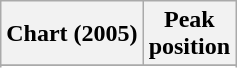<table class="wikitable sortable plainrowheaders" style="text-align:center">
<tr>
<th>Chart (2005)</th>
<th>Peak<br>position</th>
</tr>
<tr>
</tr>
<tr>
</tr>
<tr>
</tr>
</table>
